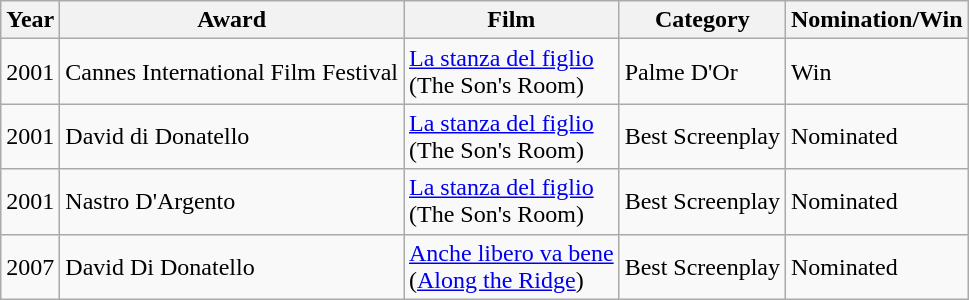<table class="wikitable">
<tr>
<th>Year</th>
<th>Award</th>
<th>Film</th>
<th>Category</th>
<th>Nomination/Win</th>
</tr>
<tr>
<td>2001</td>
<td>Cannes International Film Festival</td>
<td><a href='#'>La stanza del figlio</a><br>(The Son's Room)</td>
<td>Palme D'Or</td>
<td>Win</td>
</tr>
<tr>
<td>2001</td>
<td>David di Donatello</td>
<td><a href='#'>La stanza del figlio</a><br>(The Son's Room)</td>
<td>Best Screenplay</td>
<td>Nominated</td>
</tr>
<tr>
<td>2001</td>
<td>Nastro D'Argento</td>
<td><a href='#'>La stanza del figlio</a><br>(The Son's Room)</td>
<td>Best Screenplay</td>
<td>Nominated</td>
</tr>
<tr>
<td>2007</td>
<td>David Di Donatello</td>
<td><a href='#'>Anche libero va bene</a><br>(<a href='#'>Along the Ridge</a>)</td>
<td>Best Screenplay</td>
<td>Nominated</td>
</tr>
</table>
